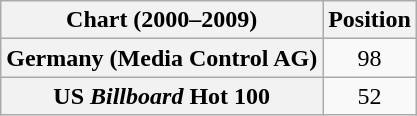<table class="wikitable sortable plainrowheaders" style="text-align:center;" border="1">
<tr>
<th scope="col">Chart (2000–2009)</th>
<th scope="col">Position</th>
</tr>
<tr>
<th scope="row">Germany (Media Control AG)</th>
<td>98</td>
</tr>
<tr>
<th scope="row">US <em>Billboard</em> Hot 100</th>
<td>52</td>
</tr>
</table>
